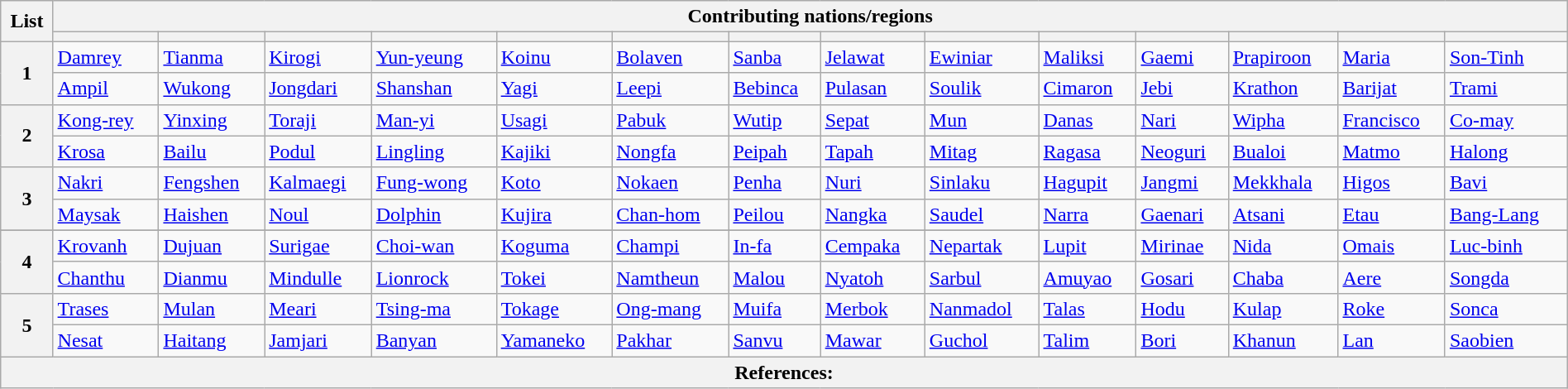<table class="wikitable" style="width:100%">
<tr>
<th scope="col" rowspan=2>List</th>
<th scope="col" colspan=14>Contributing nations/regions</th>
</tr>
<tr>
<th scope="col"></th>
<th scope="col"></th>
<th scope="col"></th>
<th scope="col"></th>
<th scope="col"></th>
<th scope="col"></th>
<th scope="col"></th>
<th scope="col"></th>
<th scope="col"></th>
<th scope="col"></th>
<th scope="col"></th>
<th scope="col"></th>
<th scope="col"></th>
<th scope="col"></th>
</tr>
<tr>
<th scope="row" rowspan=2>1</th>
<td><a href='#'>Damrey</a></td>
<td><a href='#'>Tianma</a></td>
<td><a href='#'>Kirogi</a></td>
<td><a href='#'>Yun-yeung</a></td>
<td><a href='#'>Koinu</a></td>
<td><a href='#'>Bolaven</a></td>
<td><a href='#'>Sanba</a></td>
<td><a href='#'>Jelawat</a></td>
<td><a href='#'>Ewiniar</a></td>
<td><a href='#'>Maliksi</a></td>
<td><a href='#'>Gaemi</a></td>
<td><a href='#'>Prapiroon</a></td>
<td><a href='#'>Maria</a></td>
<td><a href='#'>Son-Tinh</a></td>
</tr>
<tr>
<td><a href='#'>Ampil</a></td>
<td><a href='#'>Wukong</a></td>
<td><a href='#'>Jongdari</a></td>
<td><a href='#'>Shanshan</a></td>
<td><a href='#'>Yagi</a></td>
<td><a href='#'>Leepi</a></td>
<td><a href='#'>Bebinca</a></td>
<td><a href='#'>Pulasan</a></td>
<td><a href='#'>Soulik</a></td>
<td><a href='#'>Cimaron</a></td>
<td><a href='#'>Jebi</a></td>
<td><a href='#'>Krathon</a></td>
<td><a href='#'>Barijat</a></td>
<td><a href='#'>Trami</a></td>
</tr>
<tr>
<th scope="row" rowspan=2>2</th>
<td><a href='#'>Kong-rey</a></td>
<td><a href='#'>Yinxing</a></td>
<td><a href='#'>Toraji</a></td>
<td><a href='#'>Man-yi</a></td>
<td><a href='#'>Usagi</a></td>
<td><a href='#'>Pabuk</a></td>
<td><a href='#'>Wutip</a></td>
<td><a href='#'>Sepat</a></td>
<td><a href='#'>Mun</a></td>
<td><a href='#'>Danas</a></td>
<td><a href='#'>Nari</a></td>
<td><a href='#'>Wipha</a></td>
<td><a href='#'>Francisco</a></td>
<td><a href='#'>Co-may</a></td>
</tr>
<tr>
<td><a href='#'>Krosa</a></td>
<td><a href='#'>Bailu</a></td>
<td><a href='#'>Podul</a></td>
<td><a href='#'>Lingling</a></td>
<td><a href='#'>Kajiki</a></td>
<td><a href='#'>Nongfa</a></td>
<td><a href='#'>Peipah</a></td>
<td><a href='#'>Tapah</a></td>
<td><a href='#'>Mitag</a></td>
<td><a href='#'>Ragasa</a></td>
<td><a href='#'>Neoguri</a></td>
<td><a href='#'>Bualoi</a></td>
<td><a href='#'>Matmo</a></td>
<td><a href='#'>Halong</a></td>
</tr>
<tr>
<th scope="row" rowspan=2>3</th>
<td><a href='#'>Nakri</a></td>
<td><a href='#'>Fengshen</a></td>
<td><a href='#'>Kalmaegi</a></td>
<td><a href='#'>Fung-wong</a></td>
<td><a href='#'>Koto</a></td>
<td><a href='#'>Nokaen</a></td>
<td><a href='#'>Penha</a></td>
<td><a href='#'>Nuri</a></td>
<td><a href='#'>Sinlaku</a></td>
<td><a href='#'>Hagupit</a></td>
<td><a href='#'>Jangmi</a></td>
<td><a href='#'>Mekkhala</a></td>
<td><a href='#'>Higos</a></td>
<td><a href='#'>Bavi</a></td>
</tr>
<tr>
<td><a href='#'>Maysak</a></td>
<td><a href='#'>Haishen</a></td>
<td><a href='#'>Noul</a></td>
<td><a href='#'>Dolphin</a></td>
<td><a href='#'>Kujira</a></td>
<td><a href='#'>Chan-hom</a></td>
<td><a href='#'>Peilou</a></td>
<td><a href='#'>Nangka</a></td>
<td><a href='#'>Saudel</a></td>
<td><a href='#'>Narra</a></td>
<td><a href='#'>Gaenari</a></td>
<td><a href='#'>Atsani</a></td>
<td><a href='#'>Etau</a></td>
<td><a href='#'>Bang-Lang</a></td>
</tr>
<tr>
</tr>
<tr>
<th scope="row" rowspan=2>4</th>
<td><a href='#'>Krovanh</a></td>
<td><a href='#'>Dujuan</a></td>
<td><a href='#'>Surigae</a></td>
<td><a href='#'>Choi-wan</a></td>
<td><a href='#'>Koguma</a></td>
<td><a href='#'>Champi</a></td>
<td><a href='#'>In-fa</a></td>
<td><a href='#'>Cempaka</a></td>
<td><a href='#'>Nepartak</a></td>
<td><a href='#'>Lupit</a></td>
<td><a href='#'>Mirinae</a></td>
<td><a href='#'>Nida</a></td>
<td><a href='#'>Omais</a></td>
<td><a href='#'>Luc-binh</a></td>
</tr>
<tr>
<td><a href='#'>Chanthu</a></td>
<td><a href='#'>Dianmu</a></td>
<td><a href='#'>Mindulle</a></td>
<td><a href='#'>Lionrock</a></td>
<td><a href='#'>Tokei</a></td>
<td><a href='#'>Namtheun</a></td>
<td><a href='#'>Malou</a></td>
<td><a href='#'>Nyatoh</a></td>
<td><a href='#'>Sarbul</a></td>
<td><a href='#'>Amuyao</a></td>
<td><a href='#'>Gosari</a></td>
<td><a href='#'>Chaba</a></td>
<td><a href='#'>Aere</a></td>
<td><a href='#'>Songda</a></td>
</tr>
<tr>
<th scope="row" rowspan=2>5</th>
<td><a href='#'>Trases</a></td>
<td><a href='#'>Mulan</a></td>
<td><a href='#'>Meari</a></td>
<td><a href='#'>Tsing-ma</a></td>
<td><a href='#'>Tokage</a></td>
<td><a href='#'>Ong-mang</a></td>
<td><a href='#'>Muifa</a></td>
<td><a href='#'>Merbok</a></td>
<td><a href='#'>Nanmadol</a></td>
<td><a href='#'>Talas</a></td>
<td><a href='#'>Hodu</a></td>
<td><a href='#'>Kulap</a></td>
<td><a href='#'>Roke</a></td>
<td><a href='#'>Sonca</a></td>
</tr>
<tr>
<td><a href='#'>Nesat</a></td>
<td><a href='#'>Haitang</a></td>
<td><a href='#'>Jamjari</a></td>
<td><a href='#'>Banyan</a></td>
<td><a href='#'>Yamaneko</a></td>
<td><a href='#'>Pakhar</a></td>
<td><a href='#'>Sanvu</a></td>
<td><a href='#'>Mawar</a></td>
<td><a href='#'>Guchol</a></td>
<td><a href='#'>Talim</a></td>
<td><a href='#'>Bori</a></td>
<td><a href='#'>Khanun</a></td>
<td><a href='#'>Lan</a></td>
<td><a href='#'>Saobien</a></td>
</tr>
<tr>
<th colspan=20>References:</th>
</tr>
</table>
